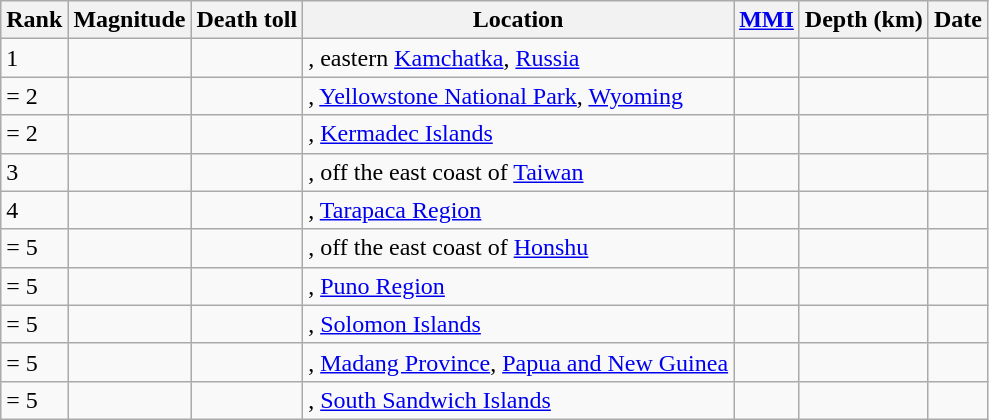<table class="sortable wikitable" style="font-size:100%;">
<tr>
<th>Rank</th>
<th>Magnitude</th>
<th>Death toll</th>
<th>Location</th>
<th><a href='#'>MMI</a></th>
<th>Depth (km)</th>
<th>Date</th>
</tr>
<tr>
<td>1</td>
<td></td>
<td></td>
<td>, eastern <a href='#'>Kamchatka</a>, <a href='#'>Russia</a></td>
<td></td>
<td></td>
<td></td>
</tr>
<tr>
<td>= 2</td>
<td></td>
<td></td>
<td>, <a href='#'>Yellowstone National Park</a>, <a href='#'>Wyoming</a></td>
<td></td>
<td></td>
<td></td>
</tr>
<tr>
<td>= 2</td>
<td></td>
<td></td>
<td>, <a href='#'>Kermadec Islands</a></td>
<td></td>
<td></td>
<td></td>
</tr>
<tr>
<td>3</td>
<td></td>
<td></td>
<td>, off the east coast of <a href='#'>Taiwan</a></td>
<td></td>
<td></td>
<td></td>
</tr>
<tr>
<td>4</td>
<td></td>
<td></td>
<td>, <a href='#'>Tarapaca Region</a></td>
<td></td>
<td></td>
<td></td>
</tr>
<tr>
<td>= 5</td>
<td></td>
<td></td>
<td>, off the east coast of <a href='#'>Honshu</a></td>
<td></td>
<td></td>
<td></td>
</tr>
<tr>
<td>= 5</td>
<td></td>
<td></td>
<td>, <a href='#'>Puno Region</a></td>
<td></td>
<td></td>
<td></td>
</tr>
<tr>
<td>= 5</td>
<td></td>
<td></td>
<td>, <a href='#'>Solomon Islands</a></td>
<td></td>
<td></td>
<td></td>
</tr>
<tr>
<td>= 5</td>
<td></td>
<td></td>
<td>, <a href='#'>Madang Province</a>, <a href='#'>Papua and New Guinea</a></td>
<td></td>
<td></td>
<td></td>
</tr>
<tr>
<td>= 5</td>
<td></td>
<td></td>
<td>, <a href='#'>South Sandwich Islands</a></td>
<td></td>
<td></td>
<td></td>
</tr>
</table>
